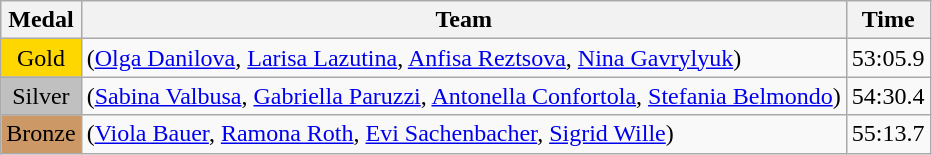<table class="wikitable">
<tr>
<th>Medal</th>
<th>Team</th>
<th>Time</th>
</tr>
<tr>
<td style="text-align:center;background-color:gold;">Gold</td>
<td> (<a href='#'>Olga Danilova</a>, <a href='#'>Larisa Lazutina</a>, <a href='#'>Anfisa Reztsova</a>, <a href='#'>Nina Gavrylyuk</a>)</td>
<td>53:05.9</td>
</tr>
<tr>
<td style="text-align:center;background-color:silver;">Silver</td>
<td> (<a href='#'>Sabina Valbusa</a>, <a href='#'>Gabriella Paruzzi</a>, <a href='#'>Antonella Confortola</a>, <a href='#'>Stefania Belmondo</a>)</td>
<td>54:30.4</td>
</tr>
<tr>
<td style="text-align:center;background-color:#CC9966;">Bronze</td>
<td> (<a href='#'>Viola Bauer</a>, <a href='#'>Ramona Roth</a>, <a href='#'>Evi Sachenbacher</a>, <a href='#'>Sigrid Wille</a>)</td>
<td>55:13.7</td>
</tr>
</table>
